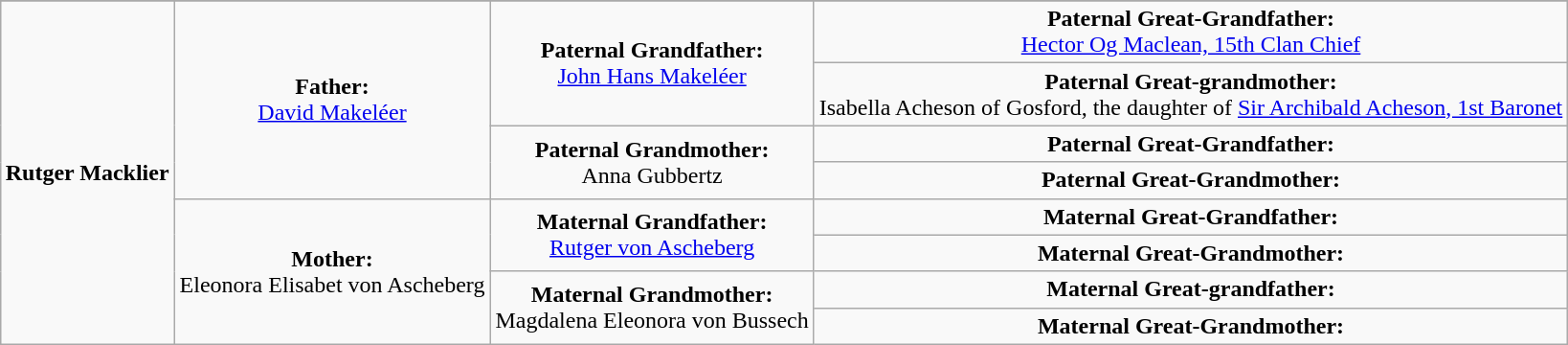<table class="wikitable" style="margin:1em auto;">
<tr>
</tr>
<tr>
<td rowspan="8" align="center"><strong>Rutger Macklier</strong></td>
<td rowspan="4" align="center"><strong>Father:</strong><br><a href='#'>David Makeléer</a></td>
<td rowspan="2" align="center"><strong>Paternal Grandfather:</strong><br><a href='#'>John Hans Makeléer</a></td>
<td align="center"><strong>Paternal Great-Grandfather:</strong><br><a href='#'>Hector Og Maclean, 15th Clan Chief</a></td>
</tr>
<tr>
<td align="center"><strong>Paternal Great-grandmother:</strong><br>Isabella Acheson of Gosford, the daughter of <a href='#'>Sir Archibald Acheson, 1st Baronet</a></td>
</tr>
<tr>
<td rowspan="2" align="center"><strong>Paternal Grandmother:</strong><br>Anna Gubbertz</td>
<td align="center"><strong>Paternal Great-Grandfather:</strong><br></td>
</tr>
<tr>
<td align="center"><strong>Paternal Great-Grandmother:</strong><br></td>
</tr>
<tr>
<td rowspan="4" align="center"><strong>Mother:</strong><br>Eleonora Elisabet von Ascheberg</td>
<td rowspan="2" align="center"><strong>Maternal Grandfather:</strong><br><a href='#'>Rutger von Ascheberg</a></td>
<td align="center"><strong>Maternal Great-Grandfather:</strong><br></td>
</tr>
<tr>
<td align="center"><strong>Maternal Great-Grandmother:</strong><br></td>
</tr>
<tr>
<td rowspan="2" align="center"><strong>Maternal Grandmother:</strong><br>Magdalena Eleonora von Bussech</td>
<td align="center"><strong>Maternal Great-grandfather:</strong><br></td>
</tr>
<tr>
<td align="center"><strong>Maternal Great-Grandmother:</strong><br></td>
</tr>
</table>
